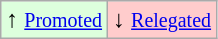<table class="wikitable" align="center">
<tr>
<td style="background:#ddffdd">↑ <small><a href='#'>Promoted</a></small></td>
<td style="background:#ffcccc">↓ <small><a href='#'>Relegated</a></small></td>
</tr>
</table>
